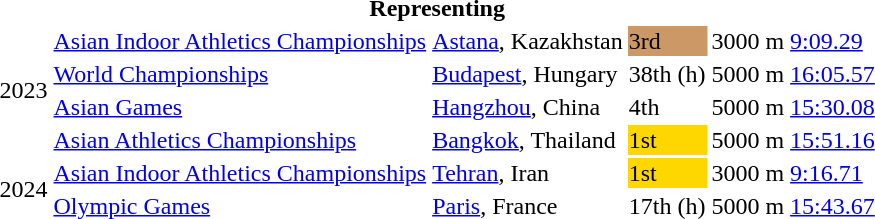<table>
<tr>
<th colspan="6">Representing </th>
</tr>
<tr>
<td rowspan="4">2023</td>
<td><a href='#'>Asian Indoor Athletics Championships</a></td>
<td><a href='#'>Astana</a>, Kazakhstan</td>
<td bgcolor=cc9966>3rd</td>
<td>3000 m</td>
<td><a href='#'>9:09.29</a></td>
</tr>
<tr>
<td><a href='#'>World Championships</a></td>
<td><a href='#'>Budapest</a>, Hungary</td>
<td>38th (h)</td>
<td>5000 m</td>
<td><a href='#'>16:05.57</a></td>
</tr>
<tr>
<td><a href='#'>Asian Games</a></td>
<td><a href='#'>Hangzhou</a>, China</td>
<td>4th</td>
<td>5000 m</td>
<td><a href='#'>15:30.08</a></td>
</tr>
<tr>
<td><a href='#'>Asian Athletics Championships</a></td>
<td><a href='#'>Bangkok</a>, Thailand</td>
<td bgcolor=gold>1st</td>
<td>5000 m</td>
<td><a href='#'>15:51.16</a></td>
</tr>
<tr>
<td rowspan="2">2024</td>
<td><a href='#'>Asian Indoor Athletics Championships</a></td>
<td><a href='#'>Tehran</a>, Iran</td>
<td bgcolor=gold>1st</td>
<td>3000 m</td>
<td><a href='#'>9:16.71</a></td>
</tr>
<tr>
<td><a href='#'>Olympic Games</a></td>
<td><a href='#'>Paris</a>, France</td>
<td>17th (h)</td>
<td>5000 m</td>
<td><a href='#'>15:43.67</a></td>
</tr>
</table>
